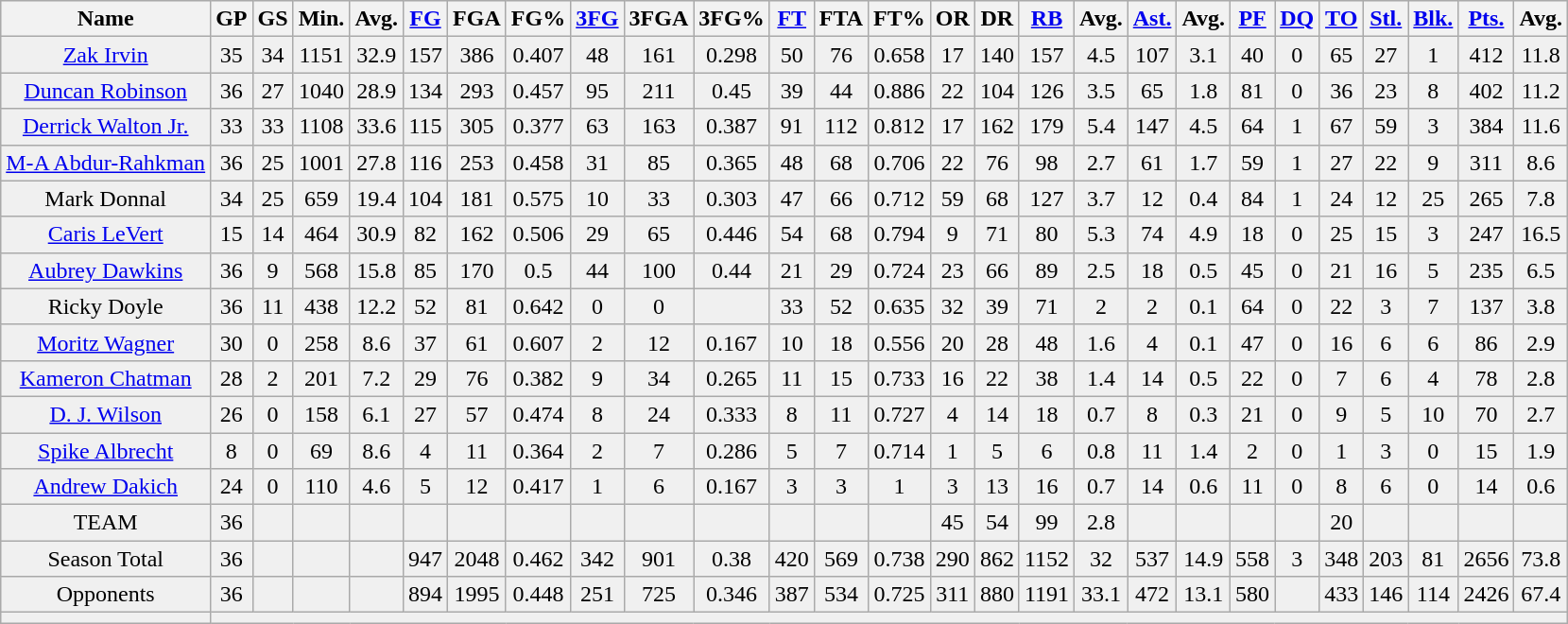<table class="wikitable" style="text-align:center; background:#f0f0f0;">
<tr>
<th><strong>Name</strong></th>
<th><strong>GP</strong></th>
<th><strong>GS</strong></th>
<th><strong>Min.</strong></th>
<th><strong>Avg.</strong></th>
<th><strong><a href='#'>FG</a></strong></th>
<th><strong>FGA</strong></th>
<th><strong>FG%</strong></th>
<th><strong><a href='#'>3FG</a></strong></th>
<th><strong>3FGA</strong></th>
<th><strong>3FG%</strong></th>
<th><strong><a href='#'>FT</a></strong></th>
<th><strong>FTA</strong></th>
<th><strong>FT%</strong></th>
<th><strong>OR</strong></th>
<th><strong>DR</strong></th>
<th><strong><a href='#'>RB</a></strong></th>
<th><strong>Avg.</strong></th>
<th><strong><a href='#'>Ast.</a></strong></th>
<th><strong>Avg.</strong></th>
<th><strong><a href='#'>PF</a></strong></th>
<th><strong><a href='#'>DQ</a></strong></th>
<th><strong><a href='#'>TO</a></strong></th>
<th><strong><a href='#'>Stl.</a></strong></th>
<th><strong><a href='#'>Blk.</a></strong></th>
<th><strong><a href='#'>Pts.</a></strong></th>
<th><strong>Avg.</strong></th>
</tr>
<tr>
<td><a href='#'>Zak Irvin</a></td>
<td>35</td>
<td>34</td>
<td>1151</td>
<td>32.9</td>
<td>157</td>
<td>386</td>
<td>0.407</td>
<td>48</td>
<td>161</td>
<td>0.298</td>
<td>50</td>
<td>76</td>
<td>0.658</td>
<td>17</td>
<td>140</td>
<td>157</td>
<td>4.5</td>
<td>107</td>
<td>3.1</td>
<td>40</td>
<td>0</td>
<td>65</td>
<td>27</td>
<td>1</td>
<td>412</td>
<td>11.8</td>
</tr>
<tr>
<td><a href='#'>Duncan Robinson</a></td>
<td>36</td>
<td>27</td>
<td>1040</td>
<td>28.9</td>
<td>134</td>
<td>293</td>
<td>0.457</td>
<td>95</td>
<td>211</td>
<td>0.45</td>
<td>39</td>
<td>44</td>
<td>0.886</td>
<td>22</td>
<td>104</td>
<td>126</td>
<td>3.5</td>
<td>65</td>
<td>1.8</td>
<td>81</td>
<td>0</td>
<td>36</td>
<td>23</td>
<td>8</td>
<td>402</td>
<td>11.2</td>
</tr>
<tr>
<td><a href='#'>Derrick Walton Jr.</a></td>
<td>33</td>
<td>33</td>
<td>1108</td>
<td>33.6</td>
<td>115</td>
<td>305</td>
<td>0.377</td>
<td>63</td>
<td>163</td>
<td>0.387</td>
<td>91</td>
<td>112</td>
<td>0.812</td>
<td>17</td>
<td>162</td>
<td>179</td>
<td>5.4</td>
<td>147</td>
<td>4.5</td>
<td>64</td>
<td>1</td>
<td>67</td>
<td>59</td>
<td>3</td>
<td>384</td>
<td>11.6</td>
</tr>
<tr>
<td><a href='#'>M-A Abdur-Rahkman</a></td>
<td>36</td>
<td>25</td>
<td>1001</td>
<td>27.8</td>
<td>116</td>
<td>253</td>
<td>0.458</td>
<td>31</td>
<td>85</td>
<td>0.365</td>
<td>48</td>
<td>68</td>
<td>0.706</td>
<td>22</td>
<td>76</td>
<td>98</td>
<td>2.7</td>
<td>61</td>
<td>1.7</td>
<td>59</td>
<td>1</td>
<td>27</td>
<td>22</td>
<td>9</td>
<td>311</td>
<td>8.6</td>
</tr>
<tr>
<td>Mark Donnal</td>
<td>34</td>
<td>25</td>
<td>659</td>
<td>19.4</td>
<td>104</td>
<td>181</td>
<td>0.575</td>
<td>10</td>
<td>33</td>
<td>0.303</td>
<td>47</td>
<td>66</td>
<td>0.712</td>
<td>59</td>
<td>68</td>
<td>127</td>
<td>3.7</td>
<td>12</td>
<td>0.4</td>
<td>84</td>
<td>1</td>
<td>24</td>
<td>12</td>
<td>25</td>
<td>265</td>
<td>7.8</td>
</tr>
<tr>
<td><a href='#'>Caris LeVert</a></td>
<td>15</td>
<td>14</td>
<td>464</td>
<td>30.9</td>
<td>82</td>
<td>162</td>
<td>0.506</td>
<td>29</td>
<td>65</td>
<td>0.446</td>
<td>54</td>
<td>68</td>
<td>0.794</td>
<td>9</td>
<td>71</td>
<td>80</td>
<td>5.3</td>
<td>74</td>
<td>4.9</td>
<td>18</td>
<td>0</td>
<td>25</td>
<td>15</td>
<td>3</td>
<td>247</td>
<td>16.5</td>
</tr>
<tr>
<td><a href='#'>Aubrey Dawkins</a></td>
<td>36</td>
<td>9</td>
<td>568</td>
<td>15.8</td>
<td>85</td>
<td>170</td>
<td>0.5</td>
<td>44</td>
<td>100</td>
<td>0.44</td>
<td>21</td>
<td>29</td>
<td>0.724</td>
<td>23</td>
<td>66</td>
<td>89</td>
<td>2.5</td>
<td>18</td>
<td>0.5</td>
<td>45</td>
<td>0</td>
<td>21</td>
<td>16</td>
<td>5</td>
<td>235</td>
<td>6.5</td>
</tr>
<tr>
<td>Ricky Doyle</td>
<td>36</td>
<td>11</td>
<td>438</td>
<td>12.2</td>
<td>52</td>
<td>81</td>
<td>0.642</td>
<td>0</td>
<td>0</td>
<td></td>
<td>33</td>
<td>52</td>
<td>0.635</td>
<td>32</td>
<td>39</td>
<td>71</td>
<td>2</td>
<td>2</td>
<td>0.1</td>
<td>64</td>
<td>0</td>
<td>22</td>
<td>3</td>
<td>7</td>
<td>137</td>
<td>3.8</td>
</tr>
<tr>
<td><a href='#'>Moritz Wagner</a></td>
<td>30</td>
<td>0</td>
<td>258</td>
<td>8.6</td>
<td>37</td>
<td>61</td>
<td>0.607</td>
<td>2</td>
<td>12</td>
<td>0.167</td>
<td>10</td>
<td>18</td>
<td>0.556</td>
<td>20</td>
<td>28</td>
<td>48</td>
<td>1.6</td>
<td>4</td>
<td>0.1</td>
<td>47</td>
<td>0</td>
<td>16</td>
<td>6</td>
<td>6</td>
<td>86</td>
<td>2.9</td>
</tr>
<tr>
<td><a href='#'>Kameron Chatman</a></td>
<td>28</td>
<td>2</td>
<td>201</td>
<td>7.2</td>
<td>29</td>
<td>76</td>
<td>0.382</td>
<td>9</td>
<td>34</td>
<td>0.265</td>
<td>11</td>
<td>15</td>
<td>0.733</td>
<td>16</td>
<td>22</td>
<td>38</td>
<td>1.4</td>
<td>14</td>
<td>0.5</td>
<td>22</td>
<td>0</td>
<td>7</td>
<td>6</td>
<td>4</td>
<td>78</td>
<td>2.8</td>
</tr>
<tr>
<td><a href='#'>D. J. Wilson</a></td>
<td>26</td>
<td>0</td>
<td>158</td>
<td>6.1</td>
<td>27</td>
<td>57</td>
<td>0.474</td>
<td>8</td>
<td>24</td>
<td>0.333</td>
<td>8</td>
<td>11</td>
<td>0.727</td>
<td>4</td>
<td>14</td>
<td>18</td>
<td>0.7</td>
<td>8</td>
<td>0.3</td>
<td>21</td>
<td>0</td>
<td>9</td>
<td>5</td>
<td>10</td>
<td>70</td>
<td>2.7</td>
</tr>
<tr>
<td><a href='#'>Spike Albrecht</a></td>
<td>8</td>
<td>0</td>
<td>69</td>
<td>8.6</td>
<td>4</td>
<td>11</td>
<td>0.364</td>
<td>2</td>
<td>7</td>
<td>0.286</td>
<td>5</td>
<td>7</td>
<td>0.714</td>
<td>1</td>
<td>5</td>
<td>6</td>
<td>0.8</td>
<td>11</td>
<td>1.4</td>
<td>2</td>
<td>0</td>
<td>1</td>
<td>3</td>
<td>0</td>
<td>15</td>
<td>1.9</td>
</tr>
<tr>
<td><a href='#'>Andrew Dakich</a></td>
<td>24</td>
<td>0</td>
<td>110</td>
<td>4.6</td>
<td>5</td>
<td>12</td>
<td>0.417</td>
<td>1</td>
<td>6</td>
<td>0.167</td>
<td>3</td>
<td>3</td>
<td>1</td>
<td>3</td>
<td>13</td>
<td>16</td>
<td>0.7</td>
<td>14</td>
<td>0.6</td>
<td>11</td>
<td>0</td>
<td>8</td>
<td>6</td>
<td>0</td>
<td>14</td>
<td>0.6</td>
</tr>
<tr>
<td>TEAM</td>
<td>36</td>
<td></td>
<td></td>
<td></td>
<td></td>
<td></td>
<td></td>
<td></td>
<td></td>
<td></td>
<td></td>
<td></td>
<td></td>
<td>45</td>
<td>54</td>
<td>99</td>
<td>2.8</td>
<td></td>
<td></td>
<td></td>
<td></td>
<td>20</td>
<td></td>
<td></td>
<td></td>
<td></td>
</tr>
<tr>
<td>Season Total</td>
<td>36</td>
<td></td>
<td></td>
<td></td>
<td>947</td>
<td>2048</td>
<td>0.462</td>
<td>342</td>
<td>901</td>
<td>0.38</td>
<td>420</td>
<td>569</td>
<td>0.738</td>
<td>290</td>
<td>862</td>
<td>1152</td>
<td>32</td>
<td>537</td>
<td>14.9</td>
<td>558</td>
<td>3</td>
<td>348</td>
<td>203</td>
<td>81</td>
<td>2656</td>
<td>73.8</td>
</tr>
<tr>
<td>Opponents</td>
<td>36</td>
<td></td>
<td></td>
<td></td>
<td>894</td>
<td>1995</td>
<td>0.448</td>
<td>251</td>
<td>725</td>
<td>0.346</td>
<td>387</td>
<td>534</td>
<td>0.725</td>
<td>311</td>
<td>880</td>
<td>1191</td>
<td>33.1</td>
<td>472</td>
<td>13.1</td>
<td>580</td>
<td></td>
<td>433</td>
<td>146</td>
<td>114</td>
<td>2426</td>
<td>67.4</td>
</tr>
<tr>
<td></td>
</tr>
</table>
